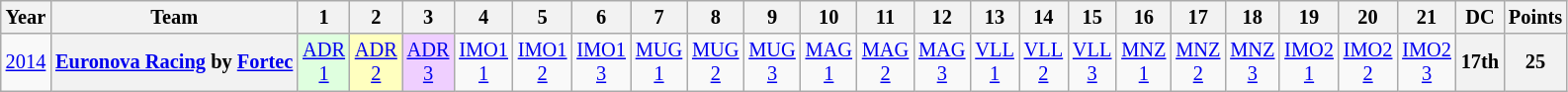<table class="wikitable" style="text-align:center; font-size:85%">
<tr>
<th>Year</th>
<th>Team</th>
<th>1</th>
<th>2</th>
<th>3</th>
<th>4</th>
<th>5</th>
<th>6</th>
<th>7</th>
<th>8</th>
<th>9</th>
<th>10</th>
<th>11</th>
<th>12</th>
<th>13</th>
<th>14</th>
<th>15</th>
<th>16</th>
<th>17</th>
<th>18</th>
<th>19</th>
<th>20</th>
<th>21</th>
<th>DC</th>
<th>Points</th>
</tr>
<tr>
<td><a href='#'>2014</a></td>
<th nowrap><a href='#'>Euronova Racing</a> by <a href='#'>Fortec</a></th>
<td style="background:#DFFFDF;"><a href='#'>ADR<br>1</a><br></td>
<td style="background:#FFFFBF;"><a href='#'>ADR<br>2</a><br></td>
<td style="background:#EFCFFF;"><a href='#'>ADR<br>3</a><br></td>
<td style="background:#;"><a href='#'>IMO1<br>1</a></td>
<td style="background:#;"><a href='#'>IMO1<br>2</a></td>
<td style="background:#;"><a href='#'>IMO1<br>3</a></td>
<td style="background:#;"><a href='#'>MUG<br>1</a></td>
<td style="background:#;"><a href='#'>MUG<br>2</a></td>
<td style="background:#;"><a href='#'>MUG<br>3</a></td>
<td style="background:#;"><a href='#'>MAG<br>1</a></td>
<td style="background:#;"><a href='#'>MAG<br>2</a></td>
<td style="background:#;"><a href='#'>MAG<br>3</a></td>
<td style="background:#;"><a href='#'>VLL<br>1</a></td>
<td style="background:#;"><a href='#'>VLL<br>2</a></td>
<td style="background:#;"><a href='#'>VLL<br>3</a></td>
<td style="background:#;"><a href='#'>MNZ<br>1</a></td>
<td style="background:#;"><a href='#'>MNZ<br>2</a></td>
<td style="background:#;"><a href='#'>MNZ<br>3</a></td>
<td style="background:#;"><a href='#'>IMO2<br>1</a></td>
<td style="background:#;"><a href='#'>IMO2<br>2</a></td>
<td style="background:#;"><a href='#'>IMO2<br>3</a></td>
<th>17th</th>
<th>25</th>
</tr>
</table>
